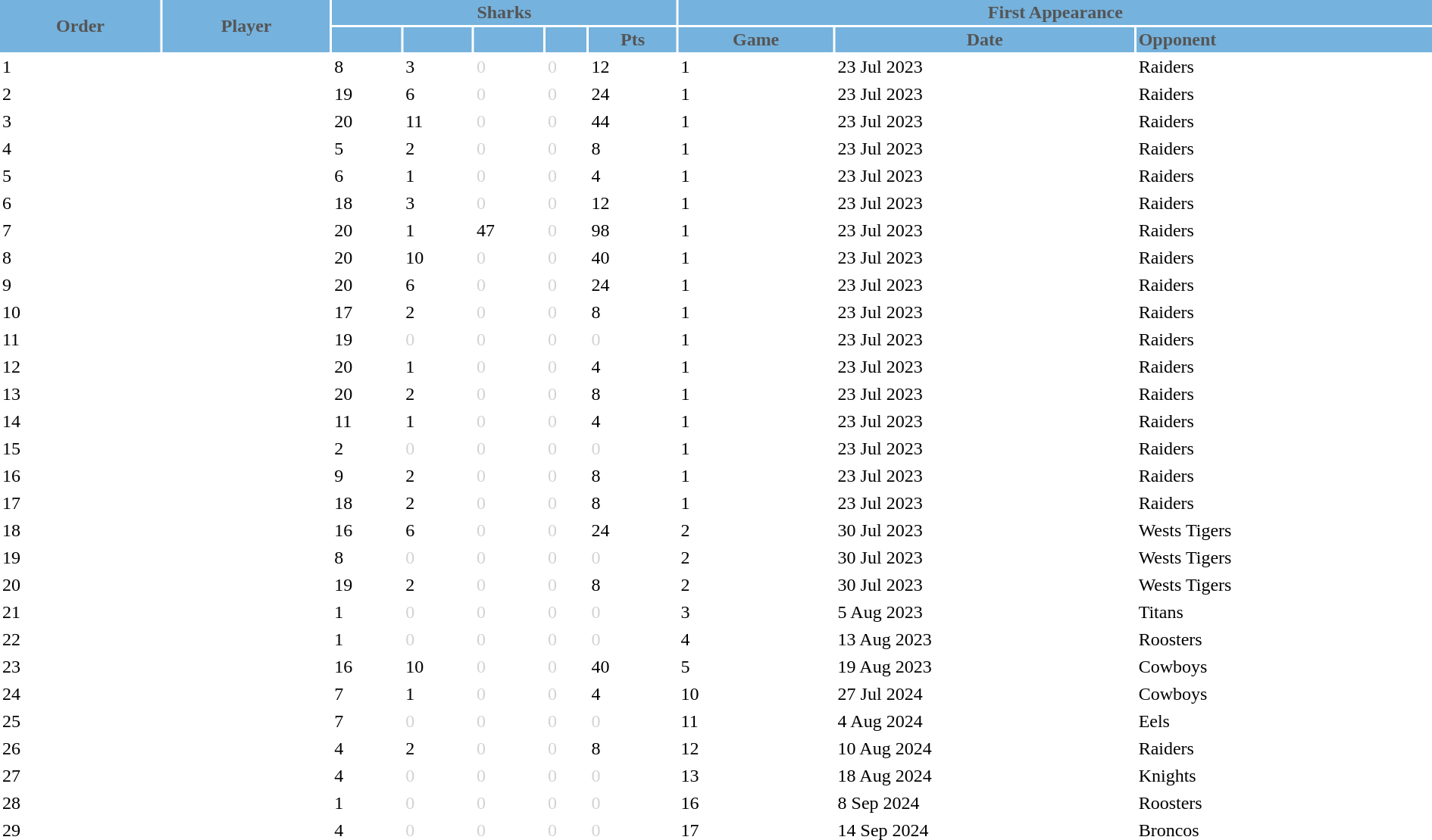<table class="sortable" border="0" cellspacing="2" cellpadding="2" style="width:100%;" style="text-align:right;">
<tr style="background:#75B2DD; color:#555555">
<th rowspan=2>Order</th>
<th rowspan=2 style="text-align:center;">Player</th>
<th colspan=5 style="text-align:center;">Sharks</th>
<th colspan=3 style="text-align:center;">First Appearance</th>
</tr>
<tr style="background:#75B2DD; color:#555555">
<th></th>
<th></th>
<th></th>
<th></th>
<th>Pts</th>
<th>Game</th>
<th style="text-align:center;">Date</th>
<th style="text-align:left;">Opponent</th>
</tr>
<tr>
<td>1</td>
<td align=left></td>
<td>8</td>
<td>3</td>
<td style="color:lightgray">0</td>
<td style="color:lightgray">0</td>
<td>12</td>
<td>1</td>
<td>23 Jul 2023</td>
<td align=left> Raiders</td>
</tr>
<tr>
<td>2</td>
<td align=left></td>
<td>19</td>
<td>6</td>
<td style="color:lightgray">0</td>
<td style="color:lightgray">0</td>
<td>24</td>
<td>1</td>
<td>23 Jul 2023</td>
<td align=left> Raiders</td>
</tr>
<tr>
<td>3</td>
<td align=left></td>
<td>20</td>
<td>11</td>
<td style="color:lightgray">0</td>
<td style="color:lightgray">0</td>
<td>44</td>
<td>1</td>
<td>23 Jul 2023</td>
<td align=left> Raiders</td>
</tr>
<tr>
<td>4</td>
<td align=left></td>
<td>5</td>
<td>2</td>
<td style="color:lightgray">0</td>
<td style="color:lightgray">0</td>
<td>8</td>
<td>1</td>
<td>23 Jul 2023</td>
<td align=left> Raiders</td>
</tr>
<tr>
<td>5</td>
<td align=left></td>
<td>6</td>
<td>1</td>
<td style="color:lightgray">0</td>
<td style="color:lightgray">0</td>
<td>4</td>
<td>1</td>
<td>23 Jul 2023</td>
<td align=left> Raiders</td>
</tr>
<tr>
<td>6</td>
<td align=left></td>
<td>18</td>
<td>3</td>
<td style="color:lightgray">0</td>
<td style="color:lightgray">0</td>
<td>12</td>
<td>1</td>
<td>23 Jul 2023</td>
<td align=left> Raiders</td>
</tr>
<tr>
<td>7</td>
<td align=left></td>
<td>20</td>
<td>1</td>
<td>47</td>
<td style="color:lightgray">0</td>
<td>98</td>
<td>1</td>
<td>23 Jul 2023</td>
<td align=left> Raiders</td>
</tr>
<tr>
<td>8</td>
<td align=left></td>
<td>20</td>
<td>10</td>
<td style="color:lightgray">0</td>
<td style="color:lightgray">0</td>
<td>40</td>
<td>1</td>
<td>23 Jul 2023</td>
<td align=left> Raiders</td>
</tr>
<tr>
<td>9</td>
<td align=left></td>
<td>20</td>
<td>6</td>
<td style="color:lightgray">0</td>
<td style="color:lightgray">0</td>
<td>24</td>
<td>1</td>
<td>23 Jul 2023</td>
<td align=left> Raiders</td>
</tr>
<tr>
<td>10</td>
<td align=left></td>
<td>17</td>
<td>2</td>
<td style="color:lightgray">0</td>
<td style="color:lightgray">0</td>
<td>8</td>
<td>1</td>
<td>23 Jul 2023</td>
<td align=left> Raiders</td>
</tr>
<tr>
<td>11</td>
<td align=left></td>
<td>19</td>
<td style="color:lightgray">0</td>
<td style="color:lightgray">0</td>
<td style="color:lightgray">0</td>
<td style="color:lightgray">0</td>
<td>1</td>
<td>23 Jul 2023</td>
<td align=left> Raiders</td>
</tr>
<tr>
<td>12</td>
<td align=left></td>
<td>20</td>
<td>1</td>
<td style="color:lightgray">0</td>
<td style="color:lightgray">0</td>
<td>4</td>
<td>1</td>
<td>23 Jul 2023</td>
<td align=left> Raiders</td>
</tr>
<tr>
<td>13</td>
<td align=left></td>
<td>20</td>
<td>2</td>
<td style="color:lightgray">0</td>
<td style="color:lightgray">0</td>
<td>8</td>
<td>1</td>
<td>23 Jul 2023</td>
<td align=left> Raiders</td>
</tr>
<tr>
<td>14</td>
<td align=left></td>
<td>11</td>
<td>1</td>
<td style="color:lightgray">0</td>
<td style="color:lightgray">0</td>
<td>4</td>
<td>1</td>
<td>23 Jul 2023</td>
<td align=left> Raiders</td>
</tr>
<tr>
<td>15</td>
<td align=left></td>
<td>2</td>
<td style="color:lightgray">0</td>
<td style="color:lightgray">0</td>
<td style="color:lightgray">0</td>
<td style="color:lightgray">0</td>
<td>1</td>
<td>23 Jul 2023</td>
<td align=left> Raiders</td>
</tr>
<tr>
<td>16</td>
<td align=left></td>
<td>9</td>
<td>2</td>
<td style="color:lightgray">0</td>
<td style="color:lightgray">0</td>
<td>8</td>
<td>1</td>
<td>23 Jul 2023</td>
<td align=left> Raiders</td>
</tr>
<tr>
<td>17</td>
<td align=left></td>
<td>18</td>
<td>2</td>
<td style="color:lightgray">0</td>
<td style="color:lightgray">0</td>
<td>8</td>
<td>1</td>
<td>23 Jul 2023</td>
<td align=left> Raiders</td>
</tr>
<tr>
<td>18</td>
<td align=left></td>
<td>16</td>
<td>6</td>
<td style="color:lightgray">0</td>
<td style="color:lightgray">0</td>
<td>24</td>
<td>2</td>
<td>30 Jul 2023</td>
<td align=left> Wests Tigers</td>
</tr>
<tr>
<td>19</td>
<td align=left></td>
<td>8</td>
<td style="color:lightgray">0</td>
<td style="color:lightgray">0</td>
<td style="color:lightgray">0</td>
<td style="color:lightgray">0</td>
<td>2</td>
<td>30 Jul 2023</td>
<td align=left> Wests Tigers</td>
</tr>
<tr>
<td>20</td>
<td align=left></td>
<td>19</td>
<td>2</td>
<td style="color:lightgray">0</td>
<td style="color:lightgray">0</td>
<td>8</td>
<td>2</td>
<td>30 Jul 2023</td>
<td align=left> Wests Tigers</td>
</tr>
<tr>
<td>21</td>
<td align=left></td>
<td>1</td>
<td style="color:lightgray">0</td>
<td style="color:lightgray">0</td>
<td style="color:lightgray">0</td>
<td style="color:lightgray">0</td>
<td>3</td>
<td>5 Aug 2023</td>
<td align=left> Titans</td>
</tr>
<tr>
<td>22</td>
<td align=left></td>
<td>1</td>
<td style="color:lightgray">0</td>
<td style="color:lightgray">0</td>
<td style="color:lightgray">0</td>
<td style="color:lightgray">0</td>
<td>4</td>
<td>13 Aug 2023</td>
<td align=left> Roosters</td>
</tr>
<tr>
<td>23</td>
<td align=left></td>
<td>16</td>
<td>10</td>
<td style="color:lightgray">0</td>
<td style="color:lightgray">0</td>
<td>40</td>
<td>5</td>
<td>19 Aug 2023</td>
<td align=left> Cowboys</td>
</tr>
<tr>
<td>24</td>
<td align=left></td>
<td>7</td>
<td>1</td>
<td style="color:lightgray">0</td>
<td style="color:lightgray">0</td>
<td>4</td>
<td>10</td>
<td>27 Jul 2024</td>
<td align=left> Cowboys</td>
</tr>
<tr>
<td>25</td>
<td align=left></td>
<td>7</td>
<td style="color:lightgray">0</td>
<td style="color:lightgray">0</td>
<td style="color:lightgray">0</td>
<td style="color:lightgray">0</td>
<td>11</td>
<td>4 Aug 2024</td>
<td align=left> Eels</td>
</tr>
<tr>
<td>26</td>
<td align=left></td>
<td>4</td>
<td>2</td>
<td style="color:lightgray">0</td>
<td style="color:lightgray">0</td>
<td>8</td>
<td>12</td>
<td>10 Aug 2024</td>
<td align=left> Raiders</td>
</tr>
<tr>
<td>27</td>
<td align=left></td>
<td>4</td>
<td style="color:lightgray">0</td>
<td style="color:lightgray">0</td>
<td style="color:lightgray">0</td>
<td style="color:lightgray">0</td>
<td>13</td>
<td>18 Aug 2024</td>
<td align=left> Knights</td>
</tr>
<tr>
<td>28</td>
<td align=left></td>
<td>1</td>
<td style="color:lightgray">0</td>
<td style="color:lightgray">0</td>
<td style="color:lightgray">0</td>
<td style="color:lightgray">0</td>
<td>16</td>
<td>8 Sep 2024</td>
<td align=left> Roosters</td>
</tr>
<tr>
<td>29</td>
<td align=left></td>
<td>4</td>
<td style="color:lightgray">0</td>
<td style="color:lightgray">0</td>
<td style="color:lightgray">0</td>
<td style="color:lightgray">0</td>
<td>17</td>
<td>14 Sep 2024</td>
<td align=left> Broncos</td>
</tr>
</table>
